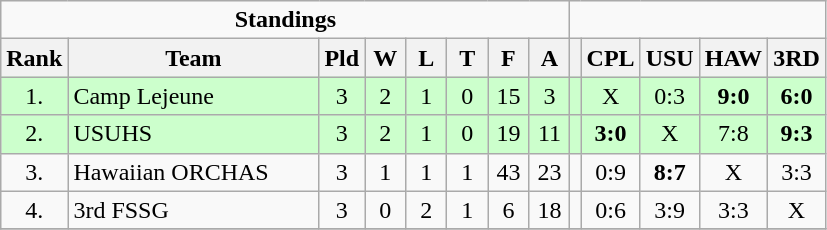<table class="wikitable">
<tr>
<td colspan=8 align=center><strong>Standings</strong></td>
<td colspan=6></td>
</tr>
<tr>
<th bgcolor="#efefef">Rank</th>
<th bgcolor="#efefef" width="160">Team</th>
<th bgcolor="#efefef" width="20">Pld</th>
<th bgcolor="#efefef" width="20">W</th>
<th bgcolor="#efefef" width="20">L</th>
<th bgcolor="#efefef" width="20">T</th>
<th bgcolor="#efefef" width="20">F</th>
<th bgcolor="#efefef" width="20">A</th>
<th bgcolor="#efefef"></th>
<th bgcolor="#efefef" width="20">CPL</th>
<th bgcolor="#efefef" width="20">USU</th>
<th bgcolor="#efefef" width="20">HAW</th>
<th bgcolor="#efefef" width="20">3RD</th>
</tr>
<tr align=center bgcolor=#ccffcc>
<td>1.</td>
<td align=left>Camp Lejeune</td>
<td>3</td>
<td>2</td>
<td>1</td>
<td>0</td>
<td>15</td>
<td>3</td>
<td></td>
<td>X</td>
<td>0:3</td>
<td><strong>9:0</strong></td>
<td><strong>6:0</strong></td>
</tr>
<tr align=center bgcolor=#ccffcc>
<td>2.</td>
<td align=left>USUHS</td>
<td>3</td>
<td>2</td>
<td>1</td>
<td>0</td>
<td>19</td>
<td>11</td>
<td></td>
<td><strong>3:0</strong></td>
<td>X</td>
<td>7:8</td>
<td><strong>9:3</strong></td>
</tr>
<tr align=center>
<td>3.</td>
<td align=left>Hawaiian ORCHAS</td>
<td>3</td>
<td>1</td>
<td>1</td>
<td>1</td>
<td>43</td>
<td>23</td>
<td></td>
<td>0:9</td>
<td><strong>8:7</strong></td>
<td>X</td>
<td>3:3</td>
</tr>
<tr align=center>
<td>4.</td>
<td align=left>3rd FSSG</td>
<td>3</td>
<td>0</td>
<td>2</td>
<td>1</td>
<td>6</td>
<td>18</td>
<td></td>
<td>0:6</td>
<td>3:9</td>
<td>3:3</td>
<td>X</td>
</tr>
<tr align=center>
</tr>
</table>
